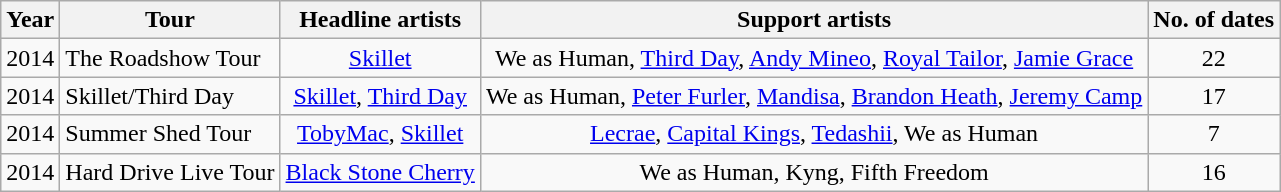<table class="wikitable">
<tr>
<th>Year</th>
<th>Tour</th>
<th>Headline artists</th>
<th>Support artists</th>
<th>No. of dates</th>
</tr>
<tr>
<td style="text-align:center;">2014</td>
<td>The Roadshow Tour</td>
<td style="text-align:center;"><a href='#'>Skillet</a></td>
<td style="text-align:center;">We as Human, <a href='#'>Third Day</a>, <a href='#'>Andy Mineo</a>, <a href='#'>Royal Tailor</a>, <a href='#'>Jamie Grace</a></td>
<td style="text-align:center;">22</td>
</tr>
<tr>
<td style="text-align:center;">2014</td>
<td>Skillet/Third Day</td>
<td style="text-align:center;"><a href='#'>Skillet</a>, <a href='#'>Third Day</a></td>
<td style="text-align:center;">We as Human, <a href='#'>Peter Furler</a>, <a href='#'>Mandisa</a>, <a href='#'>Brandon Heath</a>, <a href='#'>Jeremy Camp</a></td>
<td style="text-align:center;">17</td>
</tr>
<tr>
<td style="text-align:center;">2014</td>
<td>Summer Shed Tour</td>
<td style="text-align:center;"><a href='#'>TobyMac</a>, <a href='#'>Skillet</a></td>
<td style="text-align:center;"><a href='#'>Lecrae</a>, <a href='#'>Capital Kings</a>, <a href='#'>Tedashii</a>, We as Human</td>
<td style="text-align:center;">7</td>
</tr>
<tr>
<td style="text-align:center;">2014</td>
<td>Hard Drive Live Tour</td>
<td style="text-align:center;"><a href='#'>Black Stone Cherry</a></td>
<td style="text-align:center;">We as Human, Kyng, Fifth Freedom</td>
<td style="text-align:center;">16</td>
</tr>
</table>
